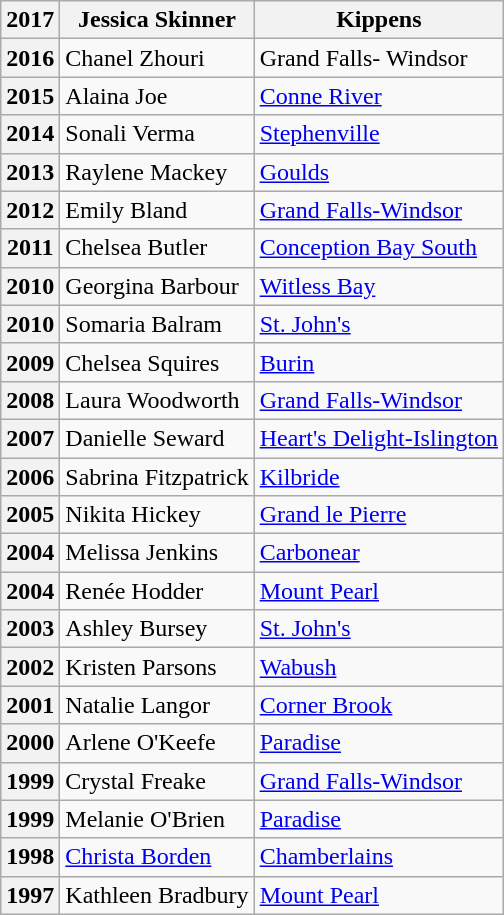<table class="wikitable">
<tr>
<th>2017</th>
<th>Jessica Skinner</th>
<th>Kippens</th>
</tr>
<tr>
<th>2016</th>
<td>Chanel Zhouri</td>
<td>Grand Falls- Windsor</td>
</tr>
<tr>
<th>2015</th>
<td>Alaina Joe</td>
<td><a href='#'>Conne River</a></td>
</tr>
<tr>
<th>2014</th>
<td>Sonali Verma</td>
<td><a href='#'>Stephenville</a></td>
</tr>
<tr>
<th>2013</th>
<td>Raylene Mackey</td>
<td><a href='#'>Goulds</a></td>
</tr>
<tr>
<th>2012</th>
<td>Emily Bland</td>
<td><a href='#'>Grand Falls-Windsor</a></td>
</tr>
<tr>
<th>2011</th>
<td>Chelsea Butler</td>
<td><a href='#'>Conception Bay South</a></td>
</tr>
<tr>
<th>2010</th>
<td>Georgina Barbour</td>
<td><a href='#'>Witless Bay</a></td>
</tr>
<tr>
<th>2010</th>
<td>Somaria Balram</td>
<td><a href='#'>St. John's</a></td>
</tr>
<tr>
<th>2009</th>
<td>Chelsea Squires</td>
<td><a href='#'>Burin</a></td>
</tr>
<tr>
<th>2008</th>
<td>Laura Woodworth</td>
<td><a href='#'>Grand Falls-Windsor</a></td>
</tr>
<tr>
<th>2007</th>
<td>Danielle Seward</td>
<td><a href='#'>Heart's Delight-Islington</a></td>
</tr>
<tr>
<th>2006</th>
<td>Sabrina Fitzpatrick</td>
<td><a href='#'>Kilbride</a></td>
</tr>
<tr>
<th>2005</th>
<td>Nikita Hickey</td>
<td><a href='#'>Grand le Pierre</a></td>
</tr>
<tr>
<th>2004</th>
<td>Melissa Jenkins</td>
<td><a href='#'>Carbonear</a></td>
</tr>
<tr>
<th>2004</th>
<td>Renée Hodder</td>
<td><a href='#'>Mount Pearl</a></td>
</tr>
<tr>
<th>2003</th>
<td>Ashley Bursey</td>
<td><a href='#'>St. John's</a></td>
</tr>
<tr>
<th>2002</th>
<td>Kristen Parsons</td>
<td><a href='#'>Wabush</a></td>
</tr>
<tr>
<th>2001</th>
<td>Natalie Langor</td>
<td><a href='#'>Corner Brook</a></td>
</tr>
<tr>
<th>2000</th>
<td>Arlene O'Keefe</td>
<td><a href='#'>Paradise</a></td>
</tr>
<tr>
<th>1999</th>
<td>Crystal Freake</td>
<td><a href='#'>Grand Falls-Windsor</a></td>
</tr>
<tr>
<th>1999</th>
<td>Melanie O'Brien</td>
<td><a href='#'>Paradise</a></td>
</tr>
<tr>
<th>1998</th>
<td><a href='#'>Christa Borden</a></td>
<td><a href='#'>Chamberlains</a></td>
</tr>
<tr>
<th>1997</th>
<td>Kathleen Bradbury</td>
<td><a href='#'>Mount Pearl</a></td>
</tr>
</table>
